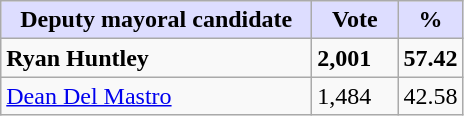<table class="wikitable">
<tr>
<th style="background:#ddf; width:200px;">Deputy mayoral candidate</th>
<th style="background:#ddf; width:50px;">Vote</th>
<th style="background:#ddf; width:30px;">%</th>
</tr>
<tr>
<td><strong>Ryan Huntley</strong></td>
<td><strong>2,001</strong></td>
<td><strong>57.42</strong></td>
</tr>
<tr>
<td><a href='#'>Dean Del Mastro</a></td>
<td>1,484</td>
<td>42.58</td>
</tr>
</table>
